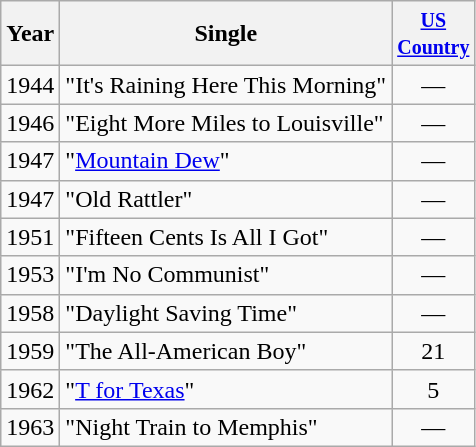<table class="wikitable">
<tr>
<th>Year</th>
<th>Single</th>
<th width="45"><small><a href='#'>US Country</a></small></th>
</tr>
<tr>
<td>1944</td>
<td>"It's Raining Here This Morning"</td>
<td align="center">—</td>
</tr>
<tr>
<td>1946</td>
<td>"Eight More Miles to Louisville"</td>
<td align="center">—</td>
</tr>
<tr>
<td>1947</td>
<td>"<a href='#'>Mountain Dew</a>"</td>
<td align="center">—</td>
</tr>
<tr>
<td>1947</td>
<td>"Old Rattler"</td>
<td align="center">—</td>
</tr>
<tr>
<td>1951</td>
<td>"Fifteen Cents Is All I Got"</td>
<td align="center">—</td>
</tr>
<tr>
<td>1953</td>
<td>"I'm No Communist"</td>
<td align="center">—</td>
</tr>
<tr>
<td>1958</td>
<td>"Daylight Saving Time"</td>
<td align="center">—</td>
</tr>
<tr>
<td>1959</td>
<td>"The All-American Boy"</td>
<td align="center">21</td>
</tr>
<tr>
<td>1962</td>
<td>"<a href='#'>T for Texas</a>"</td>
<td align="center">5</td>
</tr>
<tr>
<td>1963</td>
<td>"Night Train to Memphis"</td>
<td align="center">—</td>
</tr>
</table>
